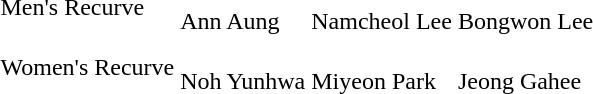<table>
<tr>
<td>Men's Recurve</td>
<td><br>Ann Aung</td>
<td><br>Namcheol Lee</td>
<td><br>Bongwon Lee</td>
</tr>
<tr>
<td>Women's Recurve</td>
<td><br>Noh Yunhwa</td>
<td><br>Miyeon Park</td>
<td><br>Jeong Gahee</td>
</tr>
</table>
